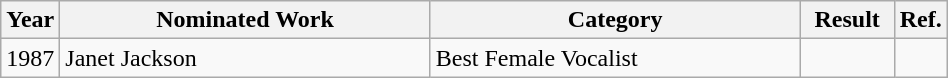<table class="wikitable" width="50%">
<tr>
<th width="5%">Year</th>
<th width="40%">Nominated Work</th>
<th width="40%">Category</th>
<th width="10%">Result</th>
<th width="5%">Ref.</th>
</tr>
<tr>
<td>1987</td>
<td>Janet Jackson</td>
<td>Best Female Vocalist</td>
<td></td>
<td></td>
</tr>
</table>
